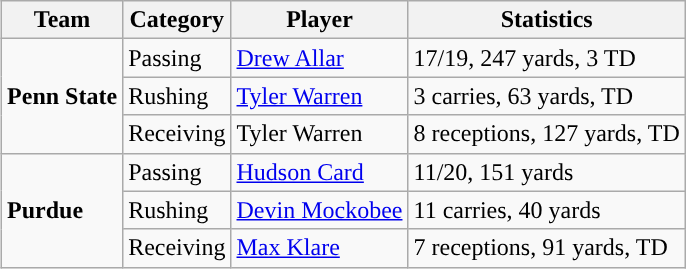<table class="wikitable" style="float: right;">
<tr>
<th>Team</th>
<th>Category</th>
<th>Player</th>
<th>Statistics</th>
</tr>
<tr>
<td rowspan=3><strong>Penn State</strong></td>
<td>Passing</td>
<td><a href='#'>Drew Allar</a></td>
<td>17/19, 247 yards, 3 TD</td>
</tr>
<tr>
<td>Rushing</td>
<td><a href='#'>Tyler Warren</a></td>
<td>3 carries, 63 yards, TD</td>
</tr>
<tr>
<td>Receiving</td>
<td>Tyler Warren</td>
<td>8 receptions, 127 yards, TD</td>
</tr>
<tr>
<td rowspan=3><strong>Purdue</strong></td>
<td>Passing</td>
<td><a href='#'>Hudson Card</a></td>
<td>11/20, 151 yards</td>
</tr>
<tr>
<td>Rushing</td>
<td><a href='#'>Devin Mockobee</a></td>
<td>11 carries, 40 yards</td>
</tr>
<tr>
<td>Receiving</td>
<td><a href='#'>Max Klare</a></td>
<td>7 receptions, 91 yards, TD</td>
</tr>
</table>
